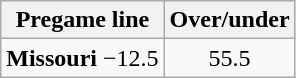<table class="wikitable">
<tr align="center">
<th style=>Pregame line</th>
<th style=>Over/under</th>
</tr>
<tr align="center">
<td><strong>Missouri</strong> −12.5</td>
<td>55.5</td>
</tr>
</table>
